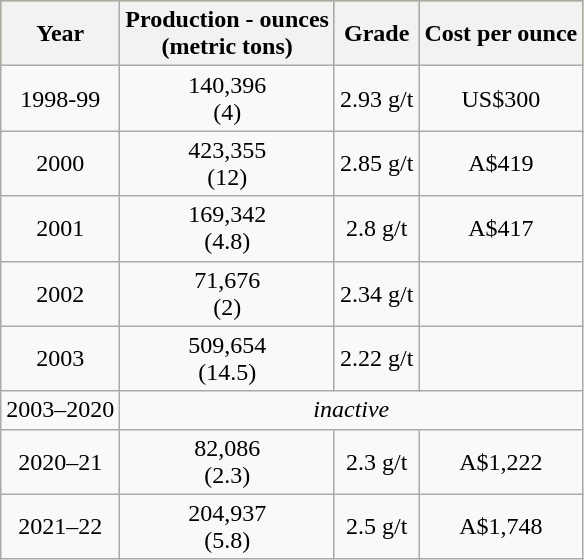<table class="wikitable">
<tr style="text-align:center; background:#daa520;">
<th>Year</th>
<th>Production - ounces<br>(metric tons)</th>
<th>Grade</th>
<th>Cost per ounce</th>
</tr>
<tr style="text-align:center;">
<td>1998-99</td>
<td>140,396<br>(4)</td>
<td>2.93 g/t</td>
<td>US$300</td>
</tr>
<tr style="text-align:center;">
<td>2000</td>
<td>423,355<br>(12)</td>
<td>2.85 g/t</td>
<td>A$419</td>
</tr>
<tr style="text-align:center;">
<td>2001</td>
<td>169,342<br>(4.8)</td>
<td>2.8 g/t</td>
<td>A$417</td>
</tr>
<tr style="text-align:center;">
<td>2002</td>
<td>71,676<br>(2)</td>
<td>2.34 g/t</td>
<td></td>
</tr>
<tr style="text-align:center;">
<td>2003</td>
<td>509,654<br>(14.5)</td>
<td>2.22 g/t</td>
<td></td>
</tr>
<tr style="text-align:center;">
<td>2003–2020</td>
<td colspan=3><em>inactive</em></td>
</tr>
<tr style="text-align:center;">
<td>2020–21</td>
<td>82,086<br>(2.3)</td>
<td>2.3 g/t</td>
<td>A$1,222</td>
</tr>
<tr style="text-align:center;">
<td>2021–22</td>
<td>204,937<br>(5.8)</td>
<td>2.5 g/t</td>
<td>A$1,748</td>
</tr>
</table>
